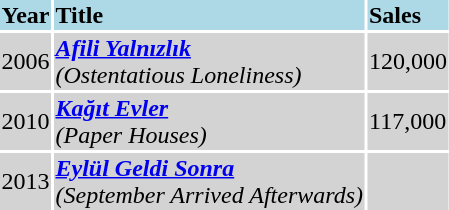<table border="0">
<tr>
<td bgcolor=lightblue><strong>Year</strong></td>
<td bgcolor=lightblue><strong>Title</strong></td>
<td bgcolor=lightblue><strong>Sales</strong></td>
</tr>
<tr bgcolor=lightgrey>
<td>2006</td>
<td><strong><em><a href='#'>Afili Yalnızlık</a></em></strong><br><em>(Ostentatious Loneliness)</em></td>
<td>120,000</td>
</tr>
<tr bgcolor=lightgrey>
<td>2010</td>
<td><strong><em><a href='#'>Kağıt Evler</a></em></strong><br> <em>(Paper Houses)</em></td>
<td>117,000</td>
</tr>
<tr bgcolor=lightgrey>
<td>2013</td>
<td><strong><em><a href='#'>Eylül Geldi Sonra</a></em></strong> <br> <em>(September Arrived Afterwards)</em></td>
<td></td>
</tr>
</table>
